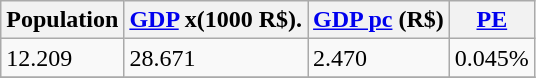<table class="wikitable" border="1">
<tr>
<th>Population </th>
<th><a href='#'>GDP</a> x(1000 R$).</th>
<th><a href='#'>GDP pc</a> (R$)</th>
<th><a href='#'>PE</a></th>
</tr>
<tr>
<td>12.209</td>
<td>28.671</td>
<td>2.470</td>
<td>0.045%</td>
</tr>
<tr>
</tr>
</table>
